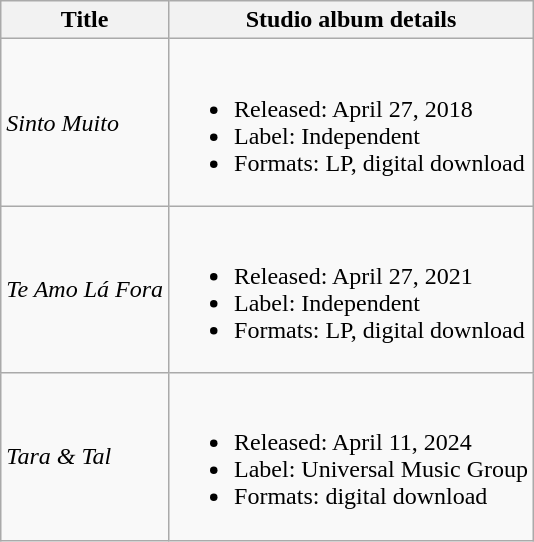<table class="wikitable">
<tr>
<th>Title</th>
<th>Studio album details</th>
</tr>
<tr>
<td><em>Sinto Muito</em></td>
<td><br><ul><li>Released: April 27, 2018</li><li>Label: Independent</li><li>Formats: LP, digital download</li></ul></td>
</tr>
<tr>
<td><em>Te Amo Lá Fora</em></td>
<td><br><ul><li>Released: April 27, 2021</li><li>Label: Independent</li><li>Formats: LP, digital download</li></ul></td>
</tr>
<tr>
<td><em>Tara & Tal</em></td>
<td><br><ul><li>Released: April 11, 2024</li><li>Label: Universal Music Group</li><li>Formats: digital download</li></ul></td>
</tr>
</table>
